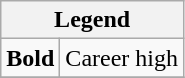<table class="wikitable">
<tr>
<th colspan="3">Legend</th>
</tr>
<tr>
<td><strong>Bold</strong></td>
<td>Career high</td>
</tr>
<tr>
</tr>
</table>
